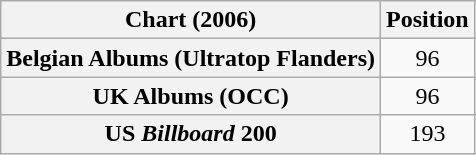<table class="wikitable sortable plainrowheaders" style="text-align:center">
<tr>
<th scope="col">Chart (2006)</th>
<th scope="col">Position</th>
</tr>
<tr>
<th scope="row">Belgian Albums (Ultratop Flanders)</th>
<td>96</td>
</tr>
<tr>
<th scope="row">UK Albums (OCC)</th>
<td>96</td>
</tr>
<tr>
<th scope="row">US <em>Billboard</em> 200</th>
<td>193</td>
</tr>
</table>
